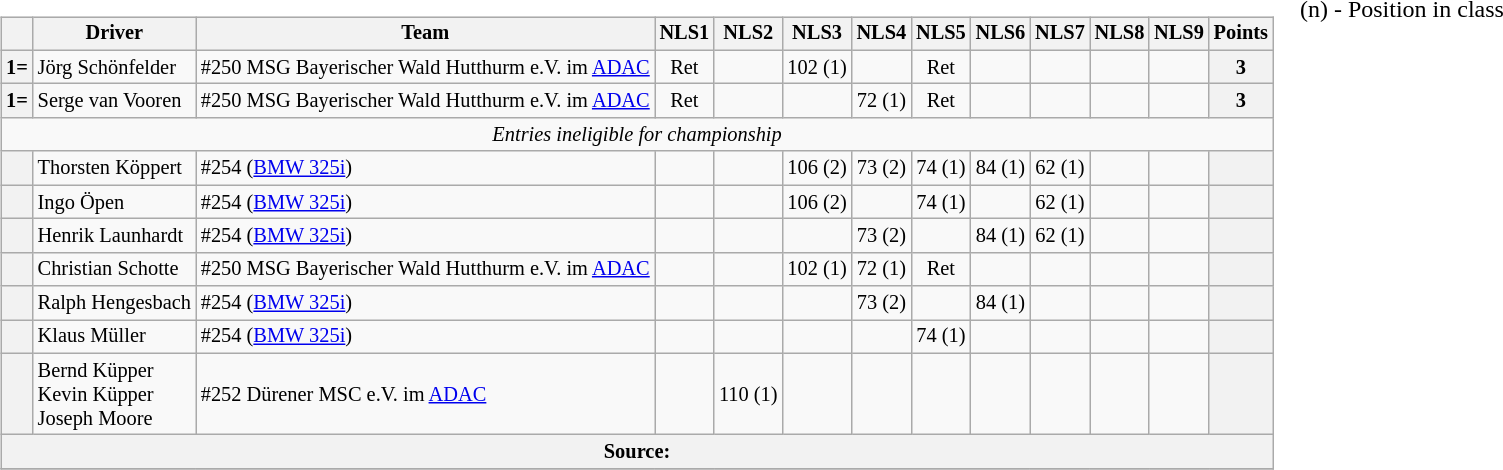<table>
<tr>
<td valign="top"><br><table class="wikitable" style="font-size:85%; text-align:center;">
<tr>
<th></th>
<th>Driver</th>
<th>Team</th>
<th>NLS1</th>
<th>NLS2</th>
<th>NLS3</th>
<th>NLS4</th>
<th>NLS5</th>
<th>NLS6</th>
<th>NLS7</th>
<th>NLS8</th>
<th>NLS9</th>
<th>Points</th>
</tr>
<tr>
<th>1=</th>
<td align=left> Jörg Schönfelder</td>
<td align=left> #250 MSG Bayerischer Wald Hutthurm e.V. im <a href='#'>ADAC</a></td>
<td> Ret</td>
<td></td>
<td> 102 (1)</td>
<td></td>
<td> Ret</td>
<td></td>
<td></td>
<td></td>
<td></td>
<th>3</th>
</tr>
<tr>
<th>1=</th>
<td align=left> Serge van Vooren</td>
<td align=left> #250 MSG Bayerischer Wald Hutthurm e.V. im <a href='#'>ADAC</a></td>
<td> Ret</td>
<td></td>
<td></td>
<td> 72 (1)</td>
<td> Ret</td>
<td></td>
<td></td>
<td></td>
<td></td>
<th>3</th>
</tr>
<tr>
<td colspan=13><em>Entries ineligible for championship</em></td>
</tr>
<tr>
<th></th>
<td align=left> Thorsten Köppert</td>
<td align=left> #254 (<a href='#'>BMW 325i</a>)</td>
<td></td>
<td></td>
<td> 106 (2)</td>
<td> 73 (2)</td>
<td> 74 (1)</td>
<td> 84 (1)</td>
<td> 62 (1)</td>
<td></td>
<td></td>
<th></th>
</tr>
<tr>
<th></th>
<td align=left> Ingo Öpen</td>
<td align=left> #254 (<a href='#'>BMW 325i</a>)</td>
<td></td>
<td></td>
<td> 106 (2)</td>
<td></td>
<td> 74 (1)</td>
<td></td>
<td> 62 (1)</td>
<td></td>
<td></td>
<th></th>
</tr>
<tr>
<th></th>
<td align=left> Henrik Launhardt</td>
<td align=left> #254 (<a href='#'>BMW 325i</a>)</td>
<td></td>
<td></td>
<td></td>
<td> 73 (2)</td>
<td></td>
<td> 84 (1)</td>
<td> 62 (1)</td>
<td></td>
<td></td>
<th></th>
</tr>
<tr>
<th></th>
<td align=left> Christian Schotte</td>
<td align=left> #250 MSG Bayerischer Wald Hutthurm e.V. im <a href='#'>ADAC</a></td>
<td></td>
<td></td>
<td> 102 (1)</td>
<td> 72 (1)</td>
<td> Ret</td>
<td></td>
<td></td>
<td></td>
<td></td>
<th></th>
</tr>
<tr>
<th></th>
<td align=left> Ralph Hengesbach</td>
<td align=left> #254 (<a href='#'>BMW 325i</a>)</td>
<td></td>
<td></td>
<td></td>
<td> 73 (2)</td>
<td></td>
<td> 84 (1)</td>
<td></td>
<td></td>
<td></td>
<th></th>
</tr>
<tr>
<th></th>
<td align=left> Klaus Müller</td>
<td align=left> #254 (<a href='#'>BMW 325i</a>)</td>
<td></td>
<td></td>
<td></td>
<td></td>
<td> 74 (1)</td>
<td></td>
<td></td>
<td></td>
<td></td>
<th></th>
</tr>
<tr>
<th></th>
<td align=left> Bernd Küpper<br> Kevin Küpper<br> Joseph Moore</td>
<td align=left> #252 Dürener MSC e.V. im <a href='#'>ADAC</a></td>
<td></td>
<td> 110 (1)</td>
<td></td>
<td></td>
<td></td>
<td></td>
<td></td>
<td></td>
<td></td>
<th></th>
</tr>
<tr>
<th colspan="13">Source: </th>
</tr>
<tr>
</tr>
</table>
</td>
<td valign="top"><br>
<span>(n) - Position in class</span></td>
</tr>
</table>
